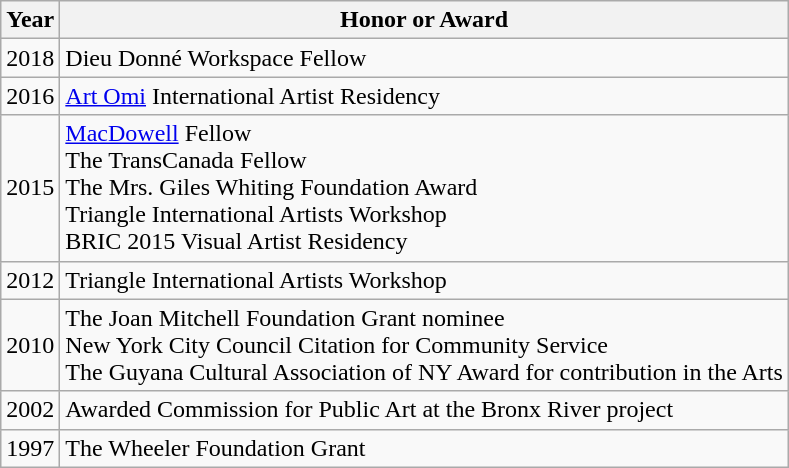<table class="wikitable">
<tr>
<th>Year</th>
<th>Honor or Award</th>
</tr>
<tr>
<td>2018</td>
<td>Dieu Donné Workspace Fellow</td>
</tr>
<tr>
<td>2016</td>
<td><a href='#'>Art Omi</a> International Artist Residency</td>
</tr>
<tr>
<td>2015</td>
<td><a href='#'>MacDowell</a> Fellow<br>The TransCanada Fellow<br>The Mrs. Giles Whiting Foundation Award<br>Triangle International Artists Workshop<br>BRIC 2015 Visual Artist Residency</td>
</tr>
<tr>
<td>2012</td>
<td>Triangle International Artists Workshop</td>
</tr>
<tr>
<td>2010</td>
<td>The Joan Mitchell Foundation Grant nominee<br>New York City Council Citation for Community Service<br>The Guyana Cultural Association of NY Award for contribution in the Arts</td>
</tr>
<tr>
<td>2002</td>
<td>Awarded Commission for Public Art at the Bronx River project</td>
</tr>
<tr>
<td>1997</td>
<td>The Wheeler Foundation Grant</td>
</tr>
</table>
